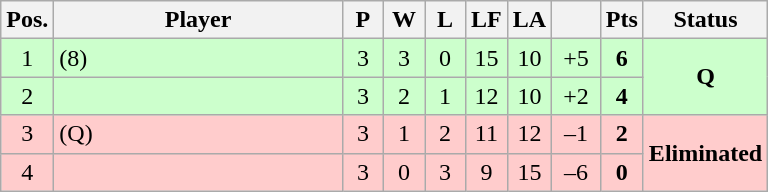<table class="wikitable" style="text-align:center; margin: 1em auto 1em auto, align:left">
<tr>
<th width=20>Pos.</th>
<th width=185>Player</th>
<th width=20>P</th>
<th width=20>W</th>
<th width=20>L</th>
<th width=20>LF</th>
<th width=20>LA</th>
<th width=25></th>
<th width=20>Pts</th>
<th width=70>Status</th>
</tr>
<tr style="background:#CCFFCC;">
<td>1</td>
<td style="text-align:left"> (8)</td>
<td>3</td>
<td>3</td>
<td>0</td>
<td>15</td>
<td>10</td>
<td>+5</td>
<td><strong>6</strong></td>
<td rowspan=2><strong>Q</strong></td>
</tr>
<tr style="background:#CCFFCC;">
<td>2</td>
<td style="text-align:left"></td>
<td>3</td>
<td>2</td>
<td>1</td>
<td>12</td>
<td>10</td>
<td>+2</td>
<td><strong>4</strong></td>
</tr>
<tr style="background:#FFCCCC;">
<td>3</td>
<td style="text-align:left"> (Q)</td>
<td>3</td>
<td>1</td>
<td>2</td>
<td>11</td>
<td>12</td>
<td>–1</td>
<td><strong>2</strong></td>
<td rowspan=2><strong>Eliminated</strong></td>
</tr>
<tr style="background:#FFCCCC;">
<td>4</td>
<td style="text-align:left"></td>
<td>3</td>
<td>0</td>
<td>3</td>
<td>9</td>
<td>15</td>
<td>–6</td>
<td><strong>0</strong></td>
</tr>
</table>
